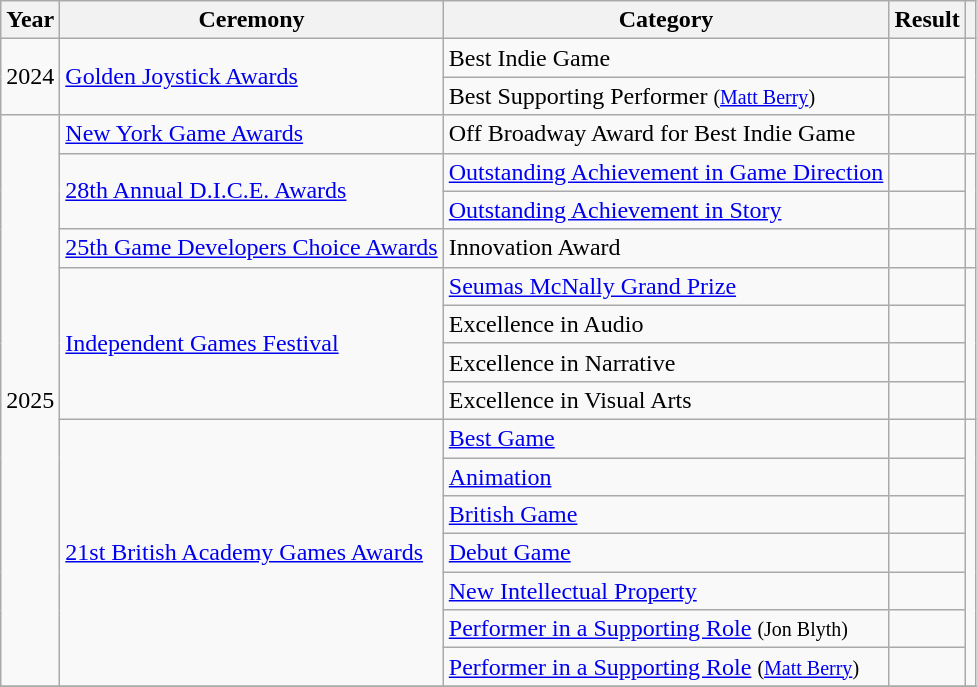<table class="wikitable plainrowheaders sortable">
<tr>
<th scope="col">Year</th>
<th scope="col">Ceremony</th>
<th scope="col">Category</th>
<th scope="col">Result</th>
<th scope="col" class="unsortable"></th>
</tr>
<tr>
<td style="text-align:center;" rowspan="2">2024</td>
<td rowspan="2"><a href='#'>Golden Joystick Awards</a></td>
<td>Best Indie Game</td>
<td></td>
<td rowspan="2" style="text-align:center;"></td>
</tr>
<tr>
<td>Best Supporting Performer <small>(<a href='#'>Matt Berry</a>)</small></td>
<td></td>
</tr>
<tr>
<td rowspan="15" style="text-align:center;">2025</td>
<td><a href='#'>New York Game Awards</a></td>
<td>Off Broadway Award for Best Indie Game</td>
<td></td>
<td style="text-align:center;"></td>
</tr>
<tr>
<td rowspan="2"><a href='#'>28th Annual D.I.C.E. Awards</a></td>
<td><a href='#'>Outstanding Achievement in Game Direction</a></td>
<td></td>
<td rowspan="2" style="text-align:center;"></td>
</tr>
<tr>
<td><a href='#'>Outstanding Achievement in Story</a></td>
<td></td>
</tr>
<tr>
<td><a href='#'>25th Game Developers Choice Awards</a></td>
<td>Innovation Award</td>
<td></td>
<td style="text-align:center;"></td>
</tr>
<tr>
<td rowspan="4"><a href='#'>Independent Games Festival</a></td>
<td><a href='#'>Seumas McNally Grand Prize</a></td>
<td></td>
<td rowspan="4" style="text-align:center;"></td>
</tr>
<tr>
<td>Excellence in Audio</td>
<td></td>
</tr>
<tr>
<td>Excellence in Narrative</td>
<td></td>
</tr>
<tr>
<td>Excellence in Visual Arts</td>
<td></td>
</tr>
<tr>
<td rowspan="7"><a href='#'>21st British Academy Games Awards</a></td>
<td><a href='#'>Best Game</a></td>
<td></td>
<td rowspan="7" style="text-align:center;"></td>
</tr>
<tr>
<td><a href='#'>Animation</a></td>
<td></td>
</tr>
<tr>
<td><a href='#'>British Game</a></td>
<td></td>
</tr>
<tr>
<td><a href='#'>Debut Game</a></td>
<td></td>
</tr>
<tr>
<td><a href='#'>New Intellectual Property</a></td>
<td></td>
</tr>
<tr>
<td><a href='#'>Performer in a Supporting Role</a> <small>(Jon Blyth)</small></td>
<td></td>
</tr>
<tr>
<td><a href='#'>Performer in a Supporting Role</a> <small>(<a href='#'>Matt Berry</a>)</small></td>
<td></td>
</tr>
<tr>
</tr>
</table>
